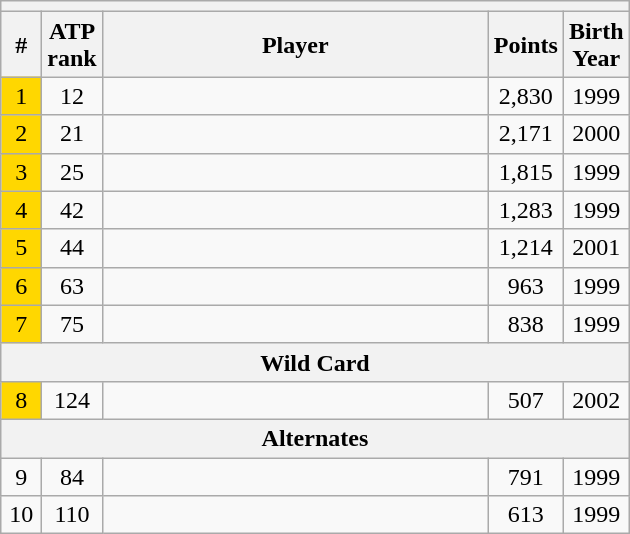<table class=wikitable style=text-align:center>
<tr>
<th colspan="5"></th>
</tr>
<tr>
<th width="20">#</th>
<th width="20">ATP rank</th>
<th width="250">Player</th>
<th width="35">Points</th>
<th width="25">Birth Year</th>
</tr>
<tr>
<td bgcolor=gold>1</td>
<td>12</td>
<td align="left"></td>
<td>2,830</td>
<td>1999</td>
</tr>
<tr>
<td bgcolor=gold>2</td>
<td>21</td>
<td align="left"></td>
<td>2,171</td>
<td>2000</td>
</tr>
<tr>
<td bgcolor=gold>3</td>
<td>25</td>
<td align="left"></td>
<td>1,815</td>
<td>1999</td>
</tr>
<tr>
<td bgcolor=gold>4</td>
<td>42</td>
<td align="left"></td>
<td>1,283</td>
<td>1999</td>
</tr>
<tr>
<td bgcolor=gold>5</td>
<td>44</td>
<td align="left"></td>
<td>1,214</td>
<td>2001</td>
</tr>
<tr>
<td bgcolor=gold>6</td>
<td>63</td>
<td align="left"></td>
<td>963</td>
<td>1999</td>
</tr>
<tr>
<td bgcolor=gold>7</td>
<td>75</td>
<td align="left"></td>
<td>838</td>
<td>1999</td>
</tr>
<tr>
<th colspan="22"><strong>Wild Card</strong></th>
</tr>
<tr>
<td bgcolor=gold>8</td>
<td>124</td>
<td align="left"></td>
<td>507</td>
<td>2002</td>
</tr>
<tr>
<th colspan="22"><strong>Alternates</strong></th>
</tr>
<tr>
<td>9</td>
<td>84</td>
<td align="left"></td>
<td>791</td>
<td>1999</td>
</tr>
<tr>
<td>10</td>
<td>110</td>
<td align="left"></td>
<td>613</td>
<td>1999</td>
</tr>
</table>
